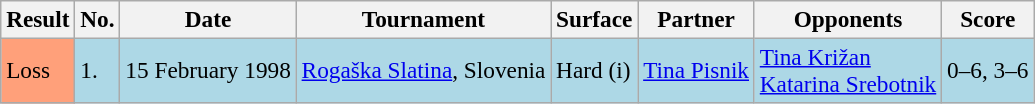<table class="wikitable" style="font-size:97%">
<tr>
<th>Result</th>
<th>No.</th>
<th>Date</th>
<th>Tournament</th>
<th>Surface</th>
<th>Partner</th>
<th>Opponents</th>
<th>Score</th>
</tr>
<tr style="background:lightblue;">
<td style="background:#ffa07a;">Loss</td>
<td>1.</td>
<td>15 February 1998</td>
<td><a href='#'>Rogaška Slatina</a>, Slovenia</td>
<td>Hard (i)</td>
<td> <a href='#'>Tina Pisnik</a></td>
<td> <a href='#'>Tina Križan</a>  <br>  <a href='#'>Katarina Srebotnik</a></td>
<td>0–6, 3–6</td>
</tr>
</table>
